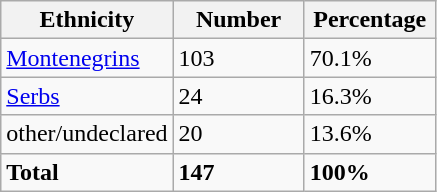<table class="wikitable">
<tr>
<th width="100px">Ethnicity</th>
<th width="80px">Number</th>
<th width="80px">Percentage</th>
</tr>
<tr>
<td><a href='#'>Montenegrins</a></td>
<td>103</td>
<td>70.1%</td>
</tr>
<tr>
<td><a href='#'>Serbs</a></td>
<td>24</td>
<td>16.3%</td>
</tr>
<tr>
<td>other/undeclared</td>
<td>20</td>
<td>13.6%</td>
</tr>
<tr>
<td><strong>Total</strong></td>
<td><strong>147</strong></td>
<td><strong>100%</strong></td>
</tr>
</table>
